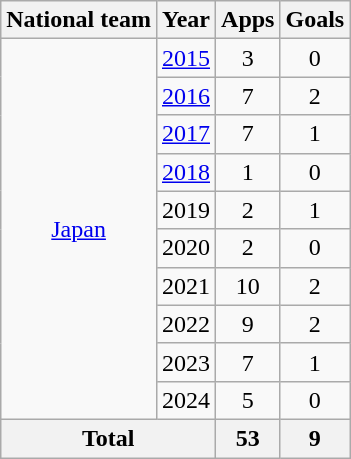<table class="wikitable" style="text-align:center">
<tr>
<th>National team</th>
<th>Year</th>
<th>Apps</th>
<th>Goals</th>
</tr>
<tr>
<td rowspan="10"><a href='#'>Japan</a></td>
<td><a href='#'>2015</a></td>
<td>3</td>
<td>0</td>
</tr>
<tr>
<td><a href='#'>2016</a></td>
<td>7</td>
<td>2</td>
</tr>
<tr>
<td><a href='#'>2017</a></td>
<td>7</td>
<td>1</td>
</tr>
<tr>
<td><a href='#'>2018</a></td>
<td>1</td>
<td>0</td>
</tr>
<tr>
<td>2019</td>
<td>2</td>
<td>1</td>
</tr>
<tr>
<td>2020</td>
<td>2</td>
<td>0</td>
</tr>
<tr>
<td>2021</td>
<td>10</td>
<td>2</td>
</tr>
<tr>
<td>2022</td>
<td>9</td>
<td>2</td>
</tr>
<tr>
<td>2023</td>
<td>7</td>
<td>1</td>
</tr>
<tr>
<td>2024</td>
<td>5</td>
<td>0</td>
</tr>
<tr>
<th colspan="2">Total</th>
<th>53</th>
<th>9</th>
</tr>
</table>
